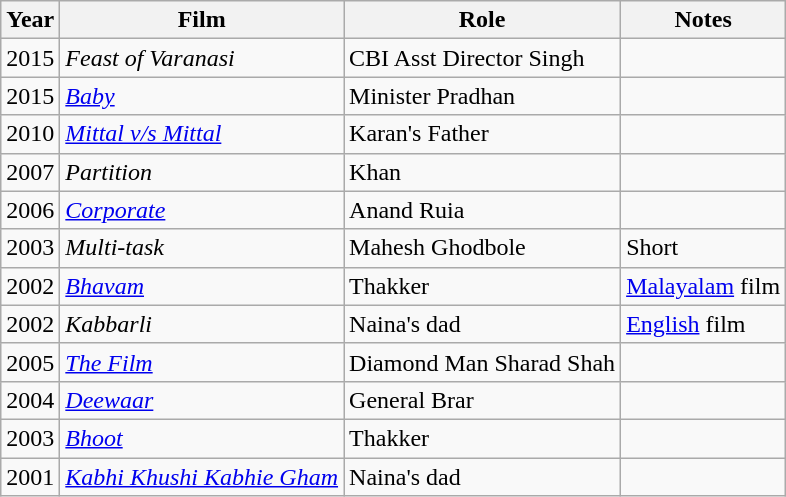<table class="wikitable">
<tr>
<th>Year</th>
<th>Film</th>
<th>Role</th>
<th>Notes</th>
</tr>
<tr>
<td>2015</td>
<td><em>Feast of Varanasi</em></td>
<td>CBI Asst Director Singh</td>
<td></td>
</tr>
<tr>
<td>2015</td>
<td><em><a href='#'>Baby</a></em></td>
<td>Minister Pradhan</td>
<td></td>
</tr>
<tr>
<td>2010</td>
<td><em><a href='#'>Mittal v/s Mittal</a></em></td>
<td>Karan's Father</td>
<td></td>
</tr>
<tr>
<td>2007</td>
<td><em>Partition</em></td>
<td>Khan</td>
<td></td>
</tr>
<tr>
<td>2006</td>
<td><em><a href='#'>Corporate</a></em></td>
<td>Anand Ruia</td>
<td></td>
</tr>
<tr>
<td>2003</td>
<td><em>Multi-task</em></td>
<td>Mahesh Ghodbole</td>
<td>Short</td>
</tr>
<tr>
<td>2002</td>
<td><em><a href='#'>Bhavam</a></em></td>
<td>Thakker</td>
<td><a href='#'>Malayalam</a> film</td>
</tr>
<tr>
<td>2002</td>
<td><em>Kabbarli</em></td>
<td>Naina's dad</td>
<td><a href='#'>English</a> film</td>
</tr>
<tr>
<td>2005</td>
<td><em><a href='#'>The Film</a></em></td>
<td>Diamond Man Sharad Shah</td>
<td></td>
</tr>
<tr>
<td>2004</td>
<td><em><a href='#'>Deewaar</a></em></td>
<td>General Brar</td>
<td></td>
</tr>
<tr>
<td>2003</td>
<td><em><a href='#'>Bhoot</a></em></td>
<td>Thakker</td>
<td></td>
</tr>
<tr>
<td>2001</td>
<td><em><a href='#'>Kabhi Khushi Kabhie Gham</a></em></td>
<td>Naina's dad</td>
<td></td>
</tr>
</table>
